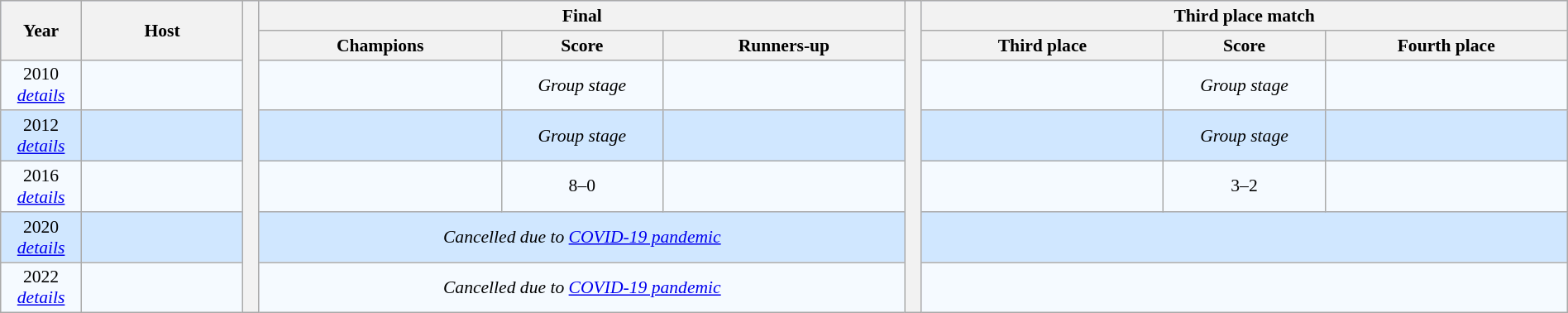<table class="wikitable" border=1 style="border-collapse:collapse; font-size:90%; text-align:center" cellpadding=3 cellspacing=0 width=100%>
<tr bgcolor=#C1D8FF>
<th rowspan=2 width=5%>Year</th>
<th rowspan=2 width=10%>Host</th>
<th width=1% rowspan=7 bgcolor=ffffff></th>
<th colspan=3>Final</th>
<th width=1% rowspan=7 bgcolor=ffffff></th>
<th colspan=3>Third place match</th>
</tr>
<tr bgcolor=#EFEFEF>
<th width=15%>Champions</th>
<th width=10%>Score</th>
<th width=15%>Runners-up</th>
<th width=15%>Third place</th>
<th width=10%>Score</th>
<th width=15%>Fourth place</th>
</tr>
<tr bgcolor=#F5FAFF>
<td>2010 <br> <em><a href='#'>details</a></em></td>
<td></td>
<td><strong></strong></td>
<td><em>Group stage</em></td>
<td></td>
<td></td>
<td><em>Group stage</em></td>
<td></td>
</tr>
<tr bgcolor=#D0E7FF>
<td>2012 <br> <em><a href='#'>details</a></em></td>
<td></td>
<td><strong></strong></td>
<td><em>Group stage</em></td>
<td></td>
<td></td>
<td><em>Group stage</em></td>
<td></td>
</tr>
<tr bgcolor=#F5FAFF>
<td>2016 <br> <em><a href='#'>details</a></em></td>
<td></td>
<td><strong></strong></td>
<td>8–0</td>
<td></td>
<td></td>
<td>3–2</td>
<td></td>
</tr>
<tr bgcolor=#D0E7FF>
<td>2020 <br> <em><a href='#'>details</a></em></td>
<td></td>
<td colspan=3><em>Cancelled due to <a href='#'>COVID-19 pandemic</a></em></td>
<td colspan=3></td>
</tr>
<tr bgcolor=#F5FAFF>
<td>2022 <br> <em><a href='#'>details</a></em></td>
<td></td>
<td colspan=3><em>Cancelled due to <a href='#'>COVID-19 pandemic</a></em></td>
<td colspan=3></td>
</tr>
</table>
